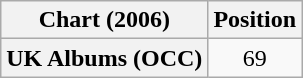<table class="wikitable plainrowheaders" style="text-align:center">
<tr>
<th scope="col">Chart (2006)</th>
<th scope="col">Position</th>
</tr>
<tr>
<th scope="row">UK Albums (OCC)</th>
<td>69</td>
</tr>
</table>
